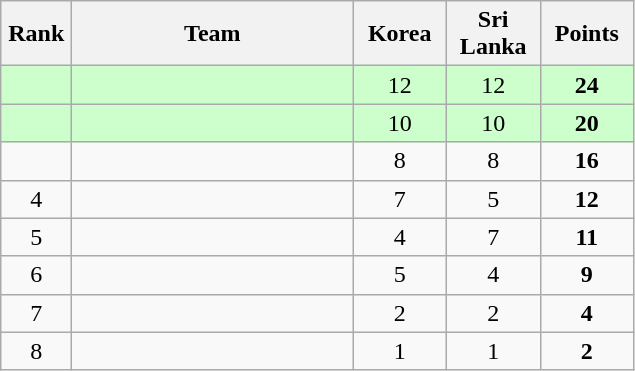<table class="wikitable" style="text-align: center;">
<tr>
<th width=40>Rank</th>
<th width=180>Team</th>
<th width=55>Korea</th>
<th width=55>Sri Lanka</th>
<th width=55>Points</th>
</tr>
<tr bgcolor=ccffcc>
<td></td>
<td align=left></td>
<td>12</td>
<td>12</td>
<td><strong>24</strong></td>
</tr>
<tr bgcolor=ccffcc>
<td></td>
<td align=left></td>
<td>10</td>
<td>10</td>
<td><strong>20</strong></td>
</tr>
<tr>
<td></td>
<td align=left></td>
<td>8</td>
<td>8</td>
<td><strong>16</strong></td>
</tr>
<tr>
<td>4</td>
<td align=left></td>
<td>7</td>
<td>5</td>
<td><strong>12</strong></td>
</tr>
<tr>
<td>5</td>
<td align=left></td>
<td>4</td>
<td>7</td>
<td><strong>11</strong></td>
</tr>
<tr>
<td>6</td>
<td align=left></td>
<td>5</td>
<td>4</td>
<td><strong>9</strong></td>
</tr>
<tr>
<td>7</td>
<td align=left></td>
<td>2</td>
<td>2</td>
<td><strong>4</strong></td>
</tr>
<tr>
<td>8</td>
<td align=left></td>
<td>1</td>
<td>1</td>
<td><strong>2</strong></td>
</tr>
</table>
